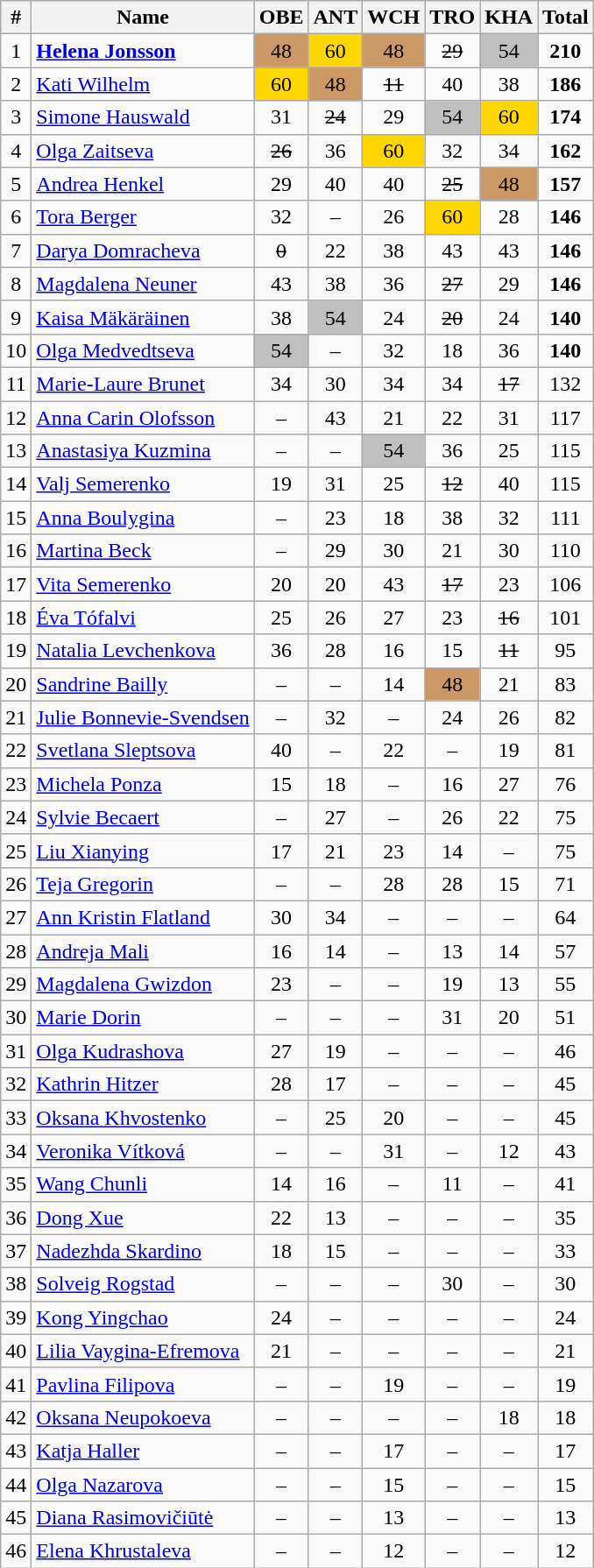<table class="wikitable sortable" style="text-align:center;">
<tr>
<th>#</th>
<th>Name</th>
<th>OBE</th>
<th>ANT</th>
<th>WCH</th>
<th>TRO</th>
<th>KHA</th>
<th>Total</th>
</tr>
<tr>
<td>1</td>
<td align=left> <strong><a href='#'>Helena Jonsson</a></strong></td>
<td bgcolor=CC9966>48</td>
<td bgcolor=gold>60</td>
<td bgcolor=CC9966>48</td>
<td><s>29</s></td>
<td bgcolor=silver>54</td>
<td><strong>210</strong></td>
</tr>
<tr>
<td>2</td>
<td align=left> <a href='#'>Kati Wilhelm</a></td>
<td bgcolor=gold>60</td>
<td bgcolor=CC9966>48</td>
<td><s>11</s></td>
<td>40</td>
<td>38</td>
<td><strong>186</strong></td>
</tr>
<tr>
<td>3</td>
<td align=left> <a href='#'>Simone Hauswald</a></td>
<td>31</td>
<td><s>24</s></td>
<td>29</td>
<td bgcolor=silver>54</td>
<td bgcolor=gold>60</td>
<td><strong>174</strong></td>
</tr>
<tr>
<td>4</td>
<td align=left> <a href='#'>Olga Zaitseva</a></td>
<td><s>26</s></td>
<td>36</td>
<td bgcolor=gold>60</td>
<td>32</td>
<td>34</td>
<td><strong>162</strong></td>
</tr>
<tr>
<td>5</td>
<td align=left> <a href='#'>Andrea Henkel</a></td>
<td>29</td>
<td>40</td>
<td>40</td>
<td><s>25</s></td>
<td bgcolor=CC9966>48</td>
<td><strong>157</strong></td>
</tr>
<tr>
<td>6</td>
<td align=left> <a href='#'>Tora Berger</a></td>
<td>32</td>
<td>–</td>
<td>26</td>
<td bgcolor=gold>60</td>
<td>28</td>
<td><strong>146</strong></td>
</tr>
<tr>
<td>7</td>
<td align=left> <a href='#'>Darya Domracheva</a></td>
<td><s>0</s></td>
<td>22</td>
<td>38</td>
<td>43</td>
<td>43</td>
<td><strong>146</strong></td>
</tr>
<tr>
<td>8</td>
<td align=left> <a href='#'>Magdalena Neuner</a></td>
<td>43</td>
<td>38</td>
<td>36</td>
<td><s>27</s></td>
<td>29</td>
<td><strong>146</strong></td>
</tr>
<tr>
<td>9</td>
<td align=left> <a href='#'>Kaisa Mäkäräinen</a></td>
<td>38</td>
<td bgcolor=silver>54</td>
<td>24</td>
<td><s>20</s></td>
<td>24</td>
<td><strong>140</strong></td>
</tr>
<tr>
<td>10</td>
<td align=left> <a href='#'>Olga Medvedtseva</a></td>
<td bgcolor=silver>54</td>
<td>–</td>
<td>32</td>
<td>18</td>
<td>36</td>
<td><strong>140<em></td>
</tr>
<tr>
<td>11</td>
<td align=left> <a href='#'>Marie-Laure Brunet</a></td>
<td>34</td>
<td>30</td>
<td>34</td>
<td>34</td>
<td><s>17</s></td>
<td></strong>132<strong></td>
</tr>
<tr>
<td>12</td>
<td align=left> <a href='#'>Anna Carin Olofsson</a></td>
<td>–</td>
<td>43</td>
<td>21</td>
<td>22</td>
<td>31</td>
<td></strong>117<strong></td>
</tr>
<tr>
<td>13</td>
<td align=left> <a href='#'>Anastasiya Kuzmina</a></td>
<td>–</td>
<td>–</td>
<td bgcolor=silver>54</td>
<td>36</td>
<td>25</td>
<td></strong>115<strong></td>
</tr>
<tr>
<td>14</td>
<td align=left> <a href='#'>Valj Semerenko</a></td>
<td>19</td>
<td>31</td>
<td>25</td>
<td><s>12</s></td>
<td>40</td>
<td></strong>115<strong></td>
</tr>
<tr>
<td>15</td>
<td align=left> <a href='#'>Anna Boulygina</a></td>
<td>–</td>
<td>23</td>
<td>18</td>
<td>38</td>
<td>32</td>
<td></strong>111<strong></td>
</tr>
<tr>
<td>16</td>
<td align=left> <a href='#'>Martina Beck</a></td>
<td>–</td>
<td>29</td>
<td>30</td>
<td>21</td>
<td>30</td>
<td></strong>110<strong></td>
</tr>
<tr>
<td>17</td>
<td align=left> <a href='#'>Vita Semerenko</a></td>
<td>20</td>
<td>20</td>
<td>43</td>
<td><s>17</s></td>
<td>23</td>
<td></strong>106<strong></td>
</tr>
<tr>
<td>18</td>
<td align=left> <a href='#'>Éva Tófalvi</a></td>
<td>25</td>
<td>26</td>
<td>27</td>
<td>23</td>
<td><s>16</s></td>
<td></strong>101<strong></td>
</tr>
<tr>
<td>19</td>
<td align=left> <a href='#'>Natalia Levchenkova</a></td>
<td>36</td>
<td>28</td>
<td>16</td>
<td>15</td>
<td><s>11</s></td>
<td></strong>95<strong></td>
</tr>
<tr>
<td>20</td>
<td align=left> <a href='#'>Sandrine Bailly</a></td>
<td>–</td>
<td>–</td>
<td>14</td>
<td bgcolor=CC9966>48</td>
<td>21</td>
<td></strong>83<strong></td>
</tr>
<tr>
<td>21</td>
<td align=left> <a href='#'>Julie Bonnevie-Svendsen</a></td>
<td>–</td>
<td>32</td>
<td>–</td>
<td>24</td>
<td>26</td>
<td></strong>82<strong></td>
</tr>
<tr>
<td>22</td>
<td align=left> <a href='#'>Svetlana Sleptsova</a></td>
<td>40</td>
<td>–</td>
<td>22</td>
<td>–</td>
<td>19</td>
<td></strong>81<strong></td>
</tr>
<tr>
<td>23</td>
<td align=left> <a href='#'>Michela Ponza</a></td>
<td>15</td>
<td>18</td>
<td>–</td>
<td>16</td>
<td>27</td>
<td></strong>76<strong></td>
</tr>
<tr>
<td>24</td>
<td align=left> <a href='#'>Sylvie Becaert</a></td>
<td>–</td>
<td>27</td>
<td>–</td>
<td>26</td>
<td>22</td>
<td></strong>75<strong></td>
</tr>
<tr>
<td>25</td>
<td align=left> <a href='#'>Liu Xianying</a></td>
<td>17</td>
<td>21</td>
<td>23</td>
<td>14</td>
<td>–</td>
<td></strong>75<strong></td>
</tr>
<tr>
<td>26</td>
<td align=left> <a href='#'>Teja Gregorin</a></td>
<td>–</td>
<td>–</td>
<td>28</td>
<td>28</td>
<td>15</td>
<td></strong>71<strong></td>
</tr>
<tr>
<td>27</td>
<td align=left> <a href='#'>Ann Kristin Flatland</a></td>
<td>30</td>
<td>34</td>
<td>–</td>
<td>–</td>
<td>–</td>
<td></strong>64<strong></td>
</tr>
<tr>
<td>28</td>
<td align=left> <a href='#'>Andreja Mali</a></td>
<td>16</td>
<td>14</td>
<td>–</td>
<td>13</td>
<td>14</td>
<td></strong>57<strong></td>
</tr>
<tr>
<td>29</td>
<td align=left> <a href='#'>Magdalena Gwizdon</a></td>
<td>23</td>
<td>–</td>
<td>–</td>
<td>19</td>
<td>13</td>
<td></strong>55<strong></td>
</tr>
<tr>
<td>30</td>
<td align=left> <a href='#'>Marie Dorin</a></td>
<td>–</td>
<td>–</td>
<td>–</td>
<td>31</td>
<td>20</td>
<td></strong>51<strong></td>
</tr>
<tr>
<td>31</td>
<td align=left> <a href='#'>Olga Kudrashova</a></td>
<td>27</td>
<td>19</td>
<td>–</td>
<td>–</td>
<td>–</td>
<td></strong>46<strong></td>
</tr>
<tr>
<td>32</td>
<td align=left> <a href='#'>Kathrin Hitzer</a></td>
<td>28</td>
<td>17</td>
<td>–</td>
<td>–</td>
<td>–</td>
<td></strong>45<strong></td>
</tr>
<tr>
<td>33</td>
<td align=left> <a href='#'>Oksana Khvostenko</a></td>
<td>–</td>
<td>25</td>
<td>20</td>
<td>–</td>
<td>–</td>
<td></strong>45<strong></td>
</tr>
<tr>
<td>34</td>
<td align=left> <a href='#'>Veronika Vítková</a></td>
<td>–</td>
<td>–</td>
<td>31</td>
<td>–</td>
<td>12</td>
<td></strong>43<strong></td>
</tr>
<tr>
<td>35</td>
<td align=left> <a href='#'>Wang Chunli</a></td>
<td>14</td>
<td>16</td>
<td>–</td>
<td>11</td>
<td>–</td>
<td></strong>41<strong></td>
</tr>
<tr>
<td>36</td>
<td align=left> <a href='#'>Dong Xue</a></td>
<td>22</td>
<td>13</td>
<td>–</td>
<td>–</td>
<td>–</td>
<td></strong>35<strong></td>
</tr>
<tr>
<td>37</td>
<td align=left> <a href='#'>Nadezhda Skardino</a></td>
<td>18</td>
<td>15</td>
<td>–</td>
<td>–</td>
<td>–</td>
<td></strong>33<strong></td>
</tr>
<tr>
<td>38</td>
<td align=left> <a href='#'>Solveig Rogstad</a></td>
<td>–</td>
<td>–</td>
<td>–</td>
<td>30</td>
<td>–</td>
<td></strong>30<strong></td>
</tr>
<tr>
<td>39</td>
<td align=left> <a href='#'>Kong Yingchao</a></td>
<td>24</td>
<td>–</td>
<td>–</td>
<td>–</td>
<td>–</td>
<td></strong>24<strong></td>
</tr>
<tr>
<td>40</td>
<td align=left> <a href='#'>Lilia Vaygina-Efremova</a></td>
<td>21</td>
<td>–</td>
<td>–</td>
<td>–</td>
<td>–</td>
<td></strong>21<strong></td>
</tr>
<tr>
<td>41</td>
<td align=left> <a href='#'>Pavlina Filipova</a></td>
<td>–</td>
<td>–</td>
<td>19</td>
<td>–</td>
<td>–</td>
<td></strong>19<strong></td>
</tr>
<tr>
<td>42</td>
<td align=left> <a href='#'>Oksana Neupokoeva</a></td>
<td>–</td>
<td>–</td>
<td>–</td>
<td>–</td>
<td>18</td>
<td></strong>18<strong></td>
</tr>
<tr>
<td>43</td>
<td align=left> <a href='#'>Katja Haller</a></td>
<td>–</td>
<td>–</td>
<td>17</td>
<td>–</td>
<td>–</td>
<td></strong>17<strong></td>
</tr>
<tr>
<td>44</td>
<td align=left> <a href='#'>Olga Nazarova</a></td>
<td>–</td>
<td>–</td>
<td>15</td>
<td>–</td>
<td>–</td>
<td></strong>15<strong></td>
</tr>
<tr>
<td>45</td>
<td align=left> <a href='#'>Diana Rasimovičiūtė</a></td>
<td>–</td>
<td>–</td>
<td>13</td>
<td>–</td>
<td>–</td>
<td></strong>13<strong></td>
</tr>
<tr>
<td>46</td>
<td align=left> <a href='#'>Elena Khrustaleva</a></td>
<td>–</td>
<td>–</td>
<td>12</td>
<td>–</td>
<td>–</td>
<td></strong>12<strong></td>
</tr>
</table>
